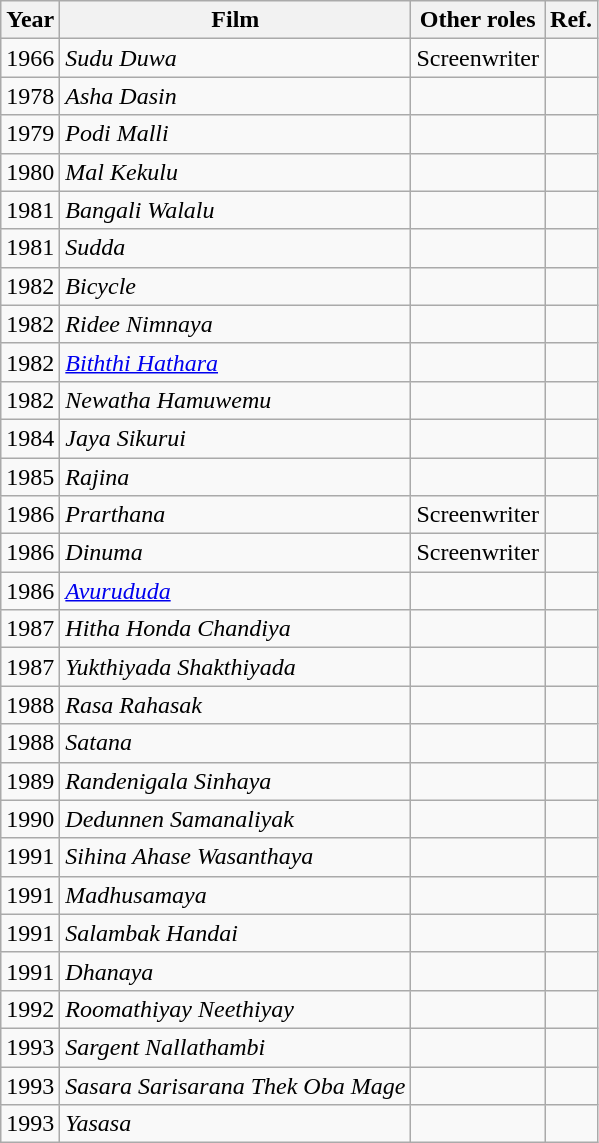<table class="wikitable">
<tr>
<th>Year</th>
<th>Film</th>
<th>Other roles</th>
<th>Ref.</th>
</tr>
<tr>
<td>1966</td>
<td><em>Sudu Duwa</em></td>
<td>Screenwriter</td>
<td></td>
</tr>
<tr>
<td>1978</td>
<td><em>Asha Dasin</em></td>
<td></td>
<td></td>
</tr>
<tr>
<td>1979</td>
<td><em>Podi Malli</em></td>
<td></td>
<td></td>
</tr>
<tr>
<td>1980</td>
<td><em>Mal Kekulu</em></td>
<td></td>
<td></td>
</tr>
<tr>
<td>1981</td>
<td><em>Bangali Walalu</em></td>
<td></td>
<td></td>
</tr>
<tr>
<td>1981</td>
<td><em>Sudda</em></td>
<td></td>
<td></td>
</tr>
<tr>
<td>1982</td>
<td><em>Bicycle</em></td>
<td></td>
<td></td>
</tr>
<tr>
<td>1982</td>
<td><em>Ridee Nimnaya</em></td>
<td></td>
<td></td>
</tr>
<tr>
<td>1982</td>
<td><em><a href='#'>Biththi Hathara</a></em></td>
<td></td>
<td></td>
</tr>
<tr>
<td>1982</td>
<td><em>Newatha Hamuwemu</em></td>
<td></td>
<td></td>
</tr>
<tr>
<td>1984</td>
<td><em>Jaya Sikurui</em></td>
<td></td>
<td></td>
</tr>
<tr>
<td>1985</td>
<td><em>Rajina</em></td>
<td></td>
<td></td>
</tr>
<tr>
<td>1986</td>
<td><em>Prarthana</em></td>
<td>Screenwriter</td>
<td></td>
</tr>
<tr>
<td>1986</td>
<td><em>Dinuma</em></td>
<td>Screenwriter</td>
<td></td>
</tr>
<tr>
<td>1986</td>
<td><em><a href='#'>Avurududa</a></em></td>
<td></td>
<td></td>
</tr>
<tr>
<td>1987</td>
<td><em>Hitha Honda Chandiya</em></td>
<td></td>
<td></td>
</tr>
<tr>
<td>1987</td>
<td><em>Yukthiyada Shakthiyada</em></td>
<td></td>
<td></td>
</tr>
<tr>
<td>1988</td>
<td><em>Rasa Rahasak</em></td>
<td></td>
<td></td>
</tr>
<tr>
<td>1988</td>
<td><em>Satana</em></td>
<td></td>
<td></td>
</tr>
<tr>
<td>1989</td>
<td><em>Randenigala Sinhaya</em></td>
<td></td>
<td></td>
</tr>
<tr>
<td>1990</td>
<td><em>Dedunnen Samanaliyak</em></td>
<td></td>
<td></td>
</tr>
<tr>
<td>1991</td>
<td><em>Sihina Ahase Wasanthaya</em></td>
<td></td>
<td></td>
</tr>
<tr>
<td>1991</td>
<td><em>Madhusamaya</em></td>
<td></td>
<td></td>
</tr>
<tr>
<td>1991</td>
<td><em>Salambak Handai</em></td>
<td></td>
<td></td>
</tr>
<tr>
<td>1991</td>
<td><em>Dhanaya</em></td>
<td></td>
<td></td>
</tr>
<tr>
<td>1992</td>
<td><em>Roomathiyay Neethiyay</em></td>
<td></td>
<td></td>
</tr>
<tr>
<td>1993</td>
<td><em>Sargent Nallathambi</em></td>
<td></td>
<td></td>
</tr>
<tr>
<td>1993</td>
<td><em>Sasara Sarisarana Thek Oba Mage</em></td>
<td></td>
<td></td>
</tr>
<tr>
<td>1993</td>
<td><em>Yasasa</em></td>
<td></td>
<td></td>
</tr>
</table>
